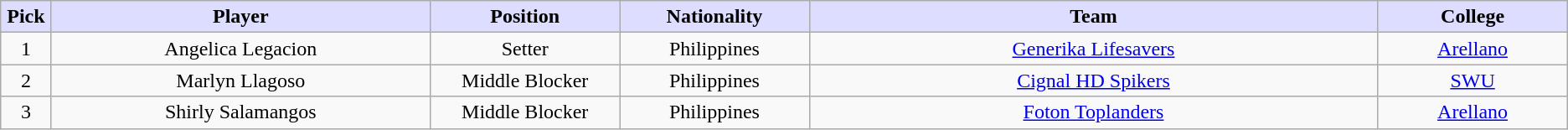<table class="wikitable sortable sortable">
<tr>
<th style="background:#ddf; width:1%;">Pick</th>
<th style="background:#ddf; width:20%;">Player</th>
<th style="background:#ddf; width:10%;">Position</th>
<th style="background:#ddf; width:10%;">Nationality</th>
<th style="background:#ddf; width:30%;">Team</th>
<th style="background:#ddf; width:10%;">College</th>
</tr>
<tr>
<td align=center>1</td>
<td align=center>Angelica Legacion</td>
<td align=center>Setter</td>
<td align=center> Philippines</td>
<td align=center><a href='#'>Generika Lifesavers</a></td>
<td align=center><a href='#'>Arellano</a></td>
</tr>
<tr>
<td align=center>2</td>
<td align=center>Marlyn Llagoso</td>
<td align=center>Middle Blocker</td>
<td align=center> Philippines</td>
<td align=center><a href='#'>Cignal HD Spikers</a></td>
<td align=center><a href='#'>SWU</a></td>
</tr>
<tr>
<td align=center>3</td>
<td align=center>Shirly Salamangos</td>
<td align=center>Middle Blocker</td>
<td align=center> Philippines</td>
<td align=center><a href='#'>Foton Toplanders</a></td>
<td align=center><a href='#'>Arellano</a></td>
</tr>
</table>
